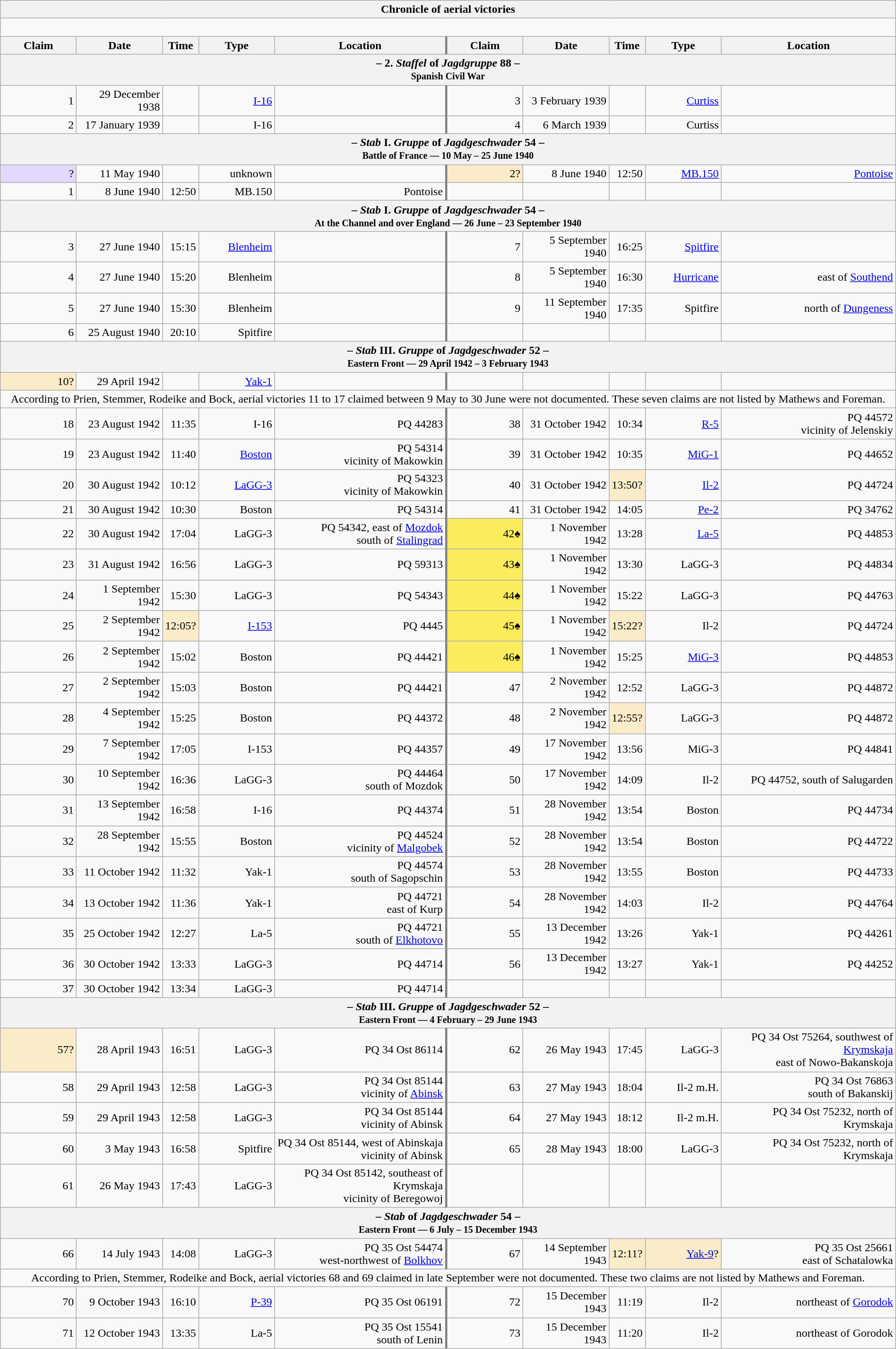<table class="wikitable plainrowheaders collapsible" style="margin-left: auto; margin-right: auto; border: none; text-align:right; width: 100%;">
<tr>
<th colspan="10">Chronicle of aerial victories</th>
</tr>
<tr>
<td colspan="10" style="text-align: left;"><br>

</td>
</tr>
<tr>
<th scope="col" width="100px">Claim</th>
<th scope="col">Date</th>
<th scope="col">Time</th>
<th scope="col" width="100px">Type</th>
<th scope="col">Location</th>
<th scope="col" style="border-left: 3px solid grey;" width="100px">Claim</th>
<th scope="col">Date</th>
<th scope="col">Time</th>
<th scope="col" width="100px">Type</th>
<th scope="col">Location</th>
</tr>
<tr>
<th colspan="10">– 2. <em>Staffel</em> of <em>Jagdgruppe</em> 88 –<br><small>Spanish Civil War</small></th>
</tr>
<tr>
<td>1</td>
<td>29 December 1938</td>
<td></td>
<td><a href='#'>I-16</a></td>
<td></td>
<td style="border-left: 3px solid grey;">3</td>
<td>3 February 1939</td>
<td></td>
<td><a href='#'>Curtiss</a></td>
<td></td>
</tr>
<tr>
<td>2</td>
<td>17 January 1939</td>
<td></td>
<td>I-16</td>
<td></td>
<td style="border-left: 3px solid grey;">4</td>
<td>6 March 1939</td>
<td></td>
<td>Curtiss</td>
<td></td>
</tr>
<tr>
<th colspan="10">– <em>Stab</em> I. <em>Gruppe</em> of <em>Jagdgeschwader</em> 54 –<br><small>Battle of France — 10 May – 25 June 1940</small></th>
</tr>
<tr>
<td style="background:#e3d9ff;">?</td>
<td>11 May 1940</td>
<td></td>
<td>unknown</td>
<td></td>
<td style="border-left: 3px solid grey; background:#faecc8">2?</td>
<td>8 June 1940</td>
<td>12:50</td>
<td><a href='#'>MB.150</a></td>
<td><a href='#'>Pontoise</a></td>
</tr>
<tr>
<td>1</td>
<td>8 June 1940</td>
<td>12:50</td>
<td>MB.150</td>
<td>Pontoise</td>
<td style="border-left: 3px solid grey;"></td>
<td></td>
<td></td>
<td></td>
<td></td>
</tr>
<tr>
<th colspan="10">– <em>Stab</em> I. <em>Gruppe</em> of <em>Jagdgeschwader</em> 54 –<br><small>At the Channel and over England — 26 June – 23 September 1940</small></th>
</tr>
<tr>
<td>3</td>
<td>27 June 1940</td>
<td>15:15</td>
<td><a href='#'>Blenheim</a></td>
<td></td>
<td style="border-left: 3px solid grey;">7</td>
<td>5 September 1940</td>
<td>16:25</td>
<td><a href='#'>Spitfire</a></td>
<td></td>
</tr>
<tr>
<td>4</td>
<td>27 June 1940</td>
<td>15:20</td>
<td>Blenheim</td>
<td></td>
<td style="border-left: 3px solid grey;">8</td>
<td>5 September 1940</td>
<td>16:30</td>
<td><a href='#'>Hurricane</a></td>
<td>east of <a href='#'>Southend</a></td>
</tr>
<tr>
<td>5</td>
<td>27 June 1940</td>
<td>15:30</td>
<td>Blenheim</td>
<td></td>
<td style="border-left: 3px solid grey;">9</td>
<td>11 September 1940</td>
<td>17:35</td>
<td>Spitfire</td>
<td> north of <a href='#'>Dungeness</a></td>
</tr>
<tr>
<td>6</td>
<td>25 August 1940</td>
<td>20:10</td>
<td>Spitfire</td>
<td></td>
<td style="border-left: 3px solid grey;"></td>
<td></td>
<td></td>
<td></td>
<td></td>
</tr>
<tr>
<th colspan="10">– <em>Stab</em> III. <em>Gruppe</em> of <em>Jagdgeschwader</em> 52 –<br><small>Eastern Front — 29 April 1942 – 3 February 1943</small></th>
</tr>
<tr>
<td style="background:#faecc8">10?</td>
<td>29 April 1942</td>
<td></td>
<td><a href='#'>Yak-1</a></td>
<td></td>
<td style="border-left: 3px solid grey;"></td>
<td></td>
<td></td>
<td></td>
<td></td>
</tr>
<tr>
<td colspan="10" style="text-align: center">According to Prien, Stemmer, Rodeike and Bock, aerial victories 11 to 17 claimed between 9 May to 30 June were not documented. These seven claims are not listed by Mathews and Foreman.</td>
</tr>
<tr>
<td>18</td>
<td>23 August 1942</td>
<td>11:35</td>
<td>I-16</td>
<td>PQ 44283</td>
<td style="border-left: 3px solid grey;">38</td>
<td>31 October 1942</td>
<td>10:34</td>
<td><a href='#'>R-5</a></td>
<td>PQ 44572<br>vicinity of Jelenskiy</td>
</tr>
<tr>
<td>19</td>
<td>23 August 1942</td>
<td>11:40</td>
<td><a href='#'>Boston</a></td>
<td>PQ 54314<br>vicinity of Makowkin</td>
<td style="border-left: 3px solid grey;">39</td>
<td>31 October 1942</td>
<td>10:35</td>
<td><a href='#'>MiG-1</a></td>
<td>PQ 44652</td>
</tr>
<tr>
<td>20</td>
<td>30 August 1942</td>
<td>10:12</td>
<td><a href='#'>LaGG-3</a></td>
<td>PQ 54323<br>vicinity of Makowkin</td>
<td style="border-left: 3px solid grey;">40</td>
<td>31 October 1942</td>
<td style="background:#faecc8">13:50?</td>
<td><a href='#'>Il-2</a></td>
<td>PQ 44724</td>
</tr>
<tr>
<td>21</td>
<td>30 August 1942</td>
<td>10:30</td>
<td>Boston</td>
<td>PQ 54314</td>
<td style="border-left: 3px solid grey;">41</td>
<td>31 October 1942</td>
<td>14:05</td>
<td><a href='#'>Pe-2</a></td>
<td>PQ 34762</td>
</tr>
<tr>
<td>22</td>
<td>30 August 1942</td>
<td>17:04</td>
<td>LaGG-3</td>
<td>PQ 54342, east of <a href='#'>Mozdok</a><br> south of <a href='#'>Stalingrad</a></td>
<td style="border-left: 3px solid grey; background:#fbec5d;">42♠</td>
<td>1 November 1942</td>
<td>13:28</td>
<td><a href='#'>La-5</a></td>
<td>PQ 44853</td>
</tr>
<tr>
<td>23</td>
<td>31 August 1942</td>
<td>16:56</td>
<td>LaGG-3</td>
<td>PQ 59313</td>
<td style="border-left: 3px solid grey; background:#fbec5d;">43♠</td>
<td>1 November 1942</td>
<td>13:30</td>
<td>LaGG-3</td>
<td>PQ 44834</td>
</tr>
<tr>
<td>24</td>
<td>1 September 1942</td>
<td>15:30</td>
<td>LaGG-3</td>
<td>PQ 54343</td>
<td style="border-left: 3px solid grey; background:#fbec5d;">44♠</td>
<td>1 November 1942</td>
<td>15:22</td>
<td>LaGG-3</td>
<td>PQ 44763</td>
</tr>
<tr>
<td>25</td>
<td>2 September 1942</td>
<td style="background:#faecc8">12:05?</td>
<td><a href='#'>I-153</a></td>
<td>PQ 4445</td>
<td style="border-left: 3px solid grey; background:#fbec5d;">45♠</td>
<td>1 November 1942</td>
<td style="background:#faecc8">15:22?</td>
<td>Il-2</td>
<td>PQ 44724</td>
</tr>
<tr>
<td>26</td>
<td>2 September 1942</td>
<td>15:02</td>
<td>Boston</td>
<td>PQ 44421</td>
<td style="border-left: 3px solid grey; background:#fbec5d;">46♠</td>
<td>1 November 1942</td>
<td>15:25</td>
<td><a href='#'>MiG-3</a></td>
<td>PQ 44853</td>
</tr>
<tr>
<td>27</td>
<td>2 September 1942</td>
<td>15:03</td>
<td>Boston</td>
<td>PQ 44421</td>
<td style="border-left: 3px solid grey;">47</td>
<td>2 November 1942</td>
<td>12:52</td>
<td>LaGG-3</td>
<td>PQ 44872</td>
</tr>
<tr>
<td>28</td>
<td>4 September 1942</td>
<td>15:25</td>
<td>Boston</td>
<td>PQ 44372</td>
<td style="border-left: 3px solid grey;">48</td>
<td>2 November 1942</td>
<td style="background:#faecc8">12:55?</td>
<td>LaGG-3</td>
<td>PQ 44872</td>
</tr>
<tr>
<td>29</td>
<td>7 September 1942</td>
<td>17:05</td>
<td>I-153</td>
<td>PQ 44357</td>
<td style="border-left: 3px solid grey;">49</td>
<td>17 November 1942</td>
<td>13:56</td>
<td>MiG-3</td>
<td>PQ 44841</td>
</tr>
<tr>
<td>30</td>
<td>10 September 1942</td>
<td>16:36</td>
<td>LaGG-3</td>
<td>PQ 44464<br>south of Mozdok</td>
<td style="border-left: 3px solid grey;">50</td>
<td>17 November 1942</td>
<td>14:09</td>
<td>Il-2</td>
<td>PQ 44752, south of Salugarden</td>
</tr>
<tr>
<td>31</td>
<td>13 September 1942</td>
<td>16:58</td>
<td>I-16</td>
<td>PQ 44374</td>
<td style="border-left: 3px solid grey;">51</td>
<td>28 November 1942</td>
<td>13:54</td>
<td>Boston</td>
<td>PQ 44734</td>
</tr>
<tr>
<td>32</td>
<td>28 September 1942</td>
<td>15:55</td>
<td>Boston</td>
<td>PQ 44524<br>vicinity of <a href='#'>Malgobek</a></td>
<td style="border-left: 3px solid grey;">52</td>
<td>28 November 1942</td>
<td>13:54</td>
<td>Boston</td>
<td>PQ 44722</td>
</tr>
<tr>
<td>33</td>
<td>11 October 1942</td>
<td>11:32</td>
<td>Yak-1</td>
<td>PQ 44574<br>south of Sagopschin</td>
<td style="border-left: 3px solid grey;">53</td>
<td>28 November 1942</td>
<td>13:55</td>
<td>Boston</td>
<td>PQ 44733</td>
</tr>
<tr>
<td>34</td>
<td>13 October 1942</td>
<td>11:36</td>
<td>Yak-1</td>
<td>PQ 44721<br>east of Kurp</td>
<td style="border-left: 3px solid grey;">54</td>
<td>28 November 1942</td>
<td>14:03</td>
<td>Il-2</td>
<td>PQ 44764</td>
</tr>
<tr>
<td>35</td>
<td>25 October 1942</td>
<td>12:27</td>
<td>La-5</td>
<td>PQ 44721<br>south of <a href='#'>Elkhotovo</a></td>
<td style="border-left: 3px solid grey;">55</td>
<td>13 December 1942</td>
<td>13:26</td>
<td>Yak-1</td>
<td>PQ 44261</td>
</tr>
<tr>
<td>36</td>
<td>30 October 1942</td>
<td>13:33</td>
<td>LaGG-3</td>
<td>PQ 44714</td>
<td style="border-left: 3px solid grey;">56</td>
<td>13 December 1942</td>
<td>13:27</td>
<td>Yak-1</td>
<td>PQ 44252</td>
</tr>
<tr>
<td>37</td>
<td>30 October 1942</td>
<td>13:34</td>
<td>LaGG-3</td>
<td>PQ 44714</td>
<td style="border-left: 3px solid grey;"></td>
<td></td>
<td></td>
<td></td>
<td></td>
</tr>
<tr>
<th colspan="10">– <em>Stab</em> III. <em>Gruppe</em> of <em>Jagdgeschwader</em> 52 –<br><small>Eastern Front — 4 February – 29 June 1943</small></th>
</tr>
<tr>
<td style="background:#faecc8">57?</td>
<td>28 April 1943</td>
<td>16:51</td>
<td>LaGG-3</td>
<td>PQ 34 Ost 86114</td>
<td style="border-left: 3px solid grey;">62</td>
<td>26 May 1943</td>
<td>17:45</td>
<td>LaGG-3</td>
<td>PQ 34 Ost 75264, southwest of <a href='#'>Krymskaja</a><br>east of Nowo-Bakanskoja</td>
</tr>
<tr>
<td>58</td>
<td>29 April 1943</td>
<td>12:58</td>
<td>LaGG-3</td>
<td>PQ 34 Ost 85144<br>vicinity of <a href='#'>Abinsk</a></td>
<td style="border-left: 3px solid grey;">63</td>
<td>27 May 1943</td>
<td>18:04</td>
<td>Il-2 m.H.</td>
<td>PQ 34 Ost 76863<br>south of Bakanskij</td>
</tr>
<tr>
<td>59</td>
<td>29 April 1943</td>
<td>12:58</td>
<td>LaGG-3</td>
<td>PQ 34 Ost 85144<br>vicinity of Abinsk</td>
<td style="border-left: 3px solid grey;">64</td>
<td>27 May 1943</td>
<td>18:12</td>
<td>Il-2 m.H.</td>
<td>PQ 34 Ost 75232, north of Krymskaja</td>
</tr>
<tr>
<td>60</td>
<td>3 May 1943</td>
<td>16:58</td>
<td>Spitfire</td>
<td>PQ 34 Ost 85144, west of Abinskaja<br>vicinity of Abinsk</td>
<td style="border-left: 3px solid grey;">65</td>
<td>28 May 1943</td>
<td>18:00</td>
<td>LaGG-3</td>
<td>PQ 34 Ost 75232, north of Krymskaja</td>
</tr>
<tr>
<td>61</td>
<td>26 May 1943</td>
<td>17:43</td>
<td>LaGG-3</td>
<td>PQ 34 Ost 85142, southeast of Krymskaja<br>vicinity of Beregowoj</td>
<td style="border-left: 3px solid grey;"></td>
<td></td>
<td></td>
<td></td>
<td></td>
</tr>
<tr>
<th colspan="10">– <em>Stab</em> of <em>Jagdgeschwader</em> 54 –<br><small>Eastern Front — 6 July – 15 December 1943</small></th>
</tr>
<tr>
<td>66</td>
<td>14 July 1943</td>
<td>14:08</td>
<td>LaGG-3</td>
<td>PQ 35 Ost 54474<br> west-northwest of <a href='#'>Bolkhov</a></td>
<td style="border-left: 3px solid grey;">67</td>
<td>14 September 1943</td>
<td style="background:#faecc8">12:11?</td>
<td style="background:#faecc8"><a href='#'>Yak-9</a>?</td>
<td>PQ 35 Ost 25661<br> east of Schatalowka</td>
</tr>
<tr>
<td colspan="10" style="text-align: center">According to Prien, Stemmer, Rodeike and Bock, aerial victories 68 and 69 claimed in late September were not documented. These two claims are not listed by Mathews and Foreman.</td>
</tr>
<tr>
<td>70</td>
<td>9 October 1943</td>
<td>16:10</td>
<td><a href='#'>P-39</a></td>
<td>PQ 35 Ost 06191</td>
<td style="border-left: 3px solid grey;">72</td>
<td>15 December 1943</td>
<td>11:19</td>
<td>Il-2</td>
<td>northeast of <a href='#'>Gorodok</a></td>
</tr>
<tr>
<td>71</td>
<td>12 October 1943</td>
<td>13:35</td>
<td>La-5</td>
<td>PQ 35 Ost 15541<br>south of Lenin</td>
<td style="border-left: 3px solid grey;">73</td>
<td>15 December 1943</td>
<td>11:20</td>
<td>Il-2</td>
<td>northeast of Gorodok</td>
</tr>
</table>
